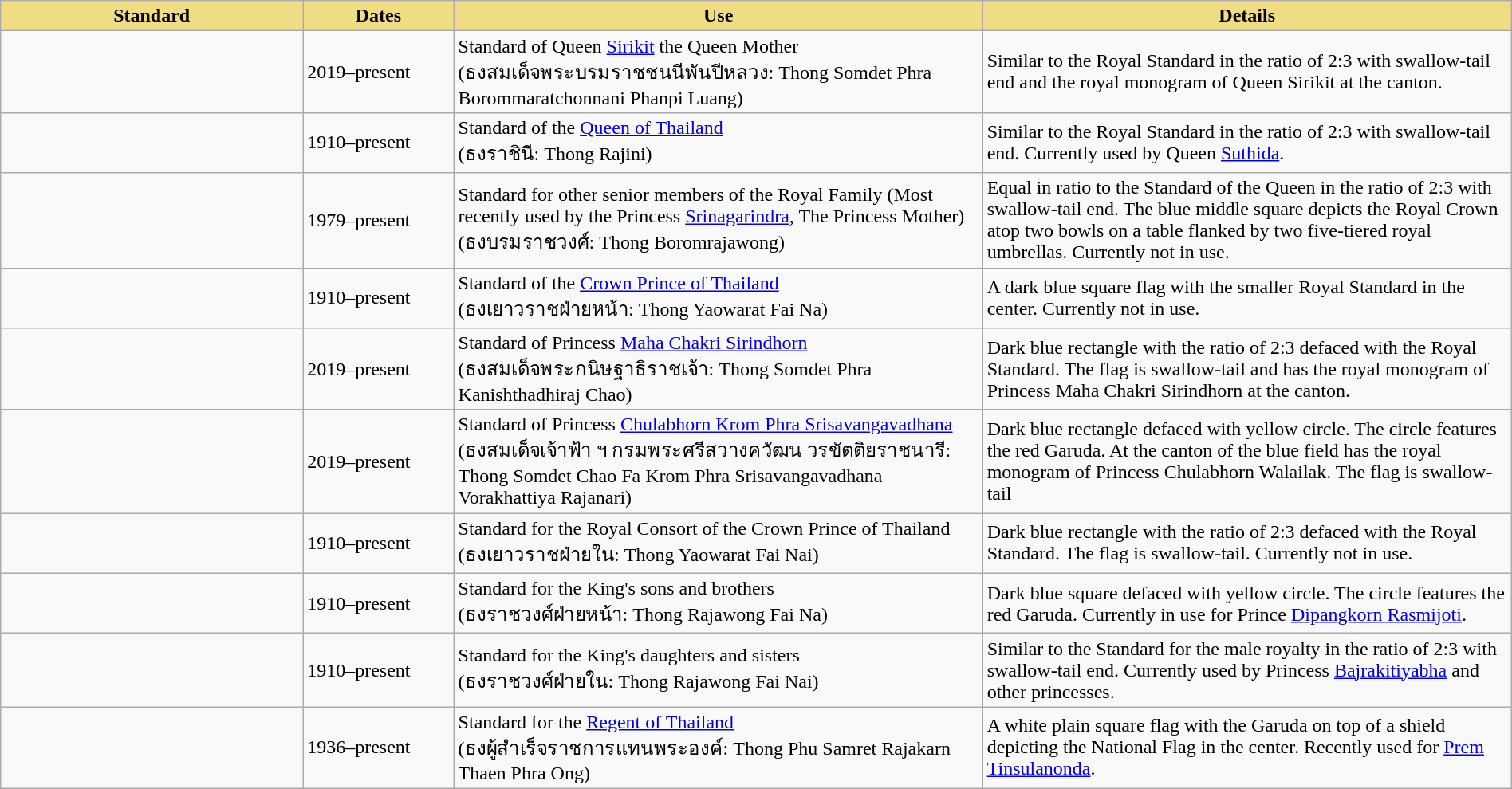<table class="wikitable" width="100%">
<tr>
<th style="background-color:#F0DC82" width = "20%">Standard</th>
<th style="background-color:#F0DC82" width = "10%">Dates</th>
<th style="background-color:#F0DC82" width = "35%">Use</th>
<th style="background-color:#F0DC82" width = "35%">Details</th>
</tr>
<tr>
<td></td>
<td>2019–present</td>
<td>Standard of Queen <a href='#'>Sirikit</a> the Queen Mother<br>(ธงสมเด็จพระบรมราชชนนีพันปีหลวง: Thong Somdet Phra Borommaratchonnani Phanpi Luang)</td>
<td>Similar to the Royal Standard in the ratio of 2:3 with swallow-tail end and the royal monogram of Queen Sirikit at the canton.</td>
</tr>
<tr>
<td></td>
<td>1910–present</td>
<td>Standard of the <a href='#'>Queen of Thailand</a><br>(ธงราชินี: Thong Rajini)</td>
<td>Similar to the Royal Standard in the ratio of 2:3 with swallow-tail end. Currently used by Queen <a href='#'>Suthida</a>.</td>
</tr>
<tr>
<td></td>
<td>1979–present</td>
<td>Standard for other senior members of the Royal Family (Most recently used by the Princess <a href='#'>Srinagarindra</a>, The Princess Mother)<br>(ธงบรมราชวงศ์: Thong Boromrajawong)</td>
<td>Equal in ratio to the Standard of the Queen in the ratio of 2:3 with swallow-tail end. The blue middle square depicts the Royal Crown atop two bowls on a table flanked by two five-tiered royal umbrellas. Currently not in use.</td>
</tr>
<tr>
<td></td>
<td>1910–present</td>
<td>Standard of the <a href='#'>Crown Prince of Thailand</a><br>(ธงเยาวราชฝ่ายหน้า: Thong Yaowarat Fai Na)</td>
<td>A dark blue square flag with the smaller Royal Standard in the center. Currently not in use.</td>
</tr>
<tr>
<td></td>
<td>2019–present</td>
<td>Standard of Princess <a href='#'>Maha Chakri Sirindhorn</a><br>(ธงสมเด็จพระกนิษฐาธิราชเจ้า: Thong Somdet Phra Kanishthadhiraj Chao)</td>
<td>Dark blue rectangle with the ratio of 2:3 defaced with the Royal Standard. The flag is swallow-tail and has the royal monogram of Princess Maha Chakri Sirindhorn at the canton.</td>
</tr>
<tr>
<td></td>
<td>2019–present</td>
<td>Standard of Princess <a href='#'>Chulabhorn Krom Phra Srisavangavadhana</a><br>(ธงสมเด็จเจ้าฟ้า ฯ กรมพระศรีสวางควัฒน วรขัตติยราชนารี: Thong Somdet Chao Fa Krom Phra Srisavangavadhana Vorakhattiya Rajanari)</td>
<td>Dark blue rectangle defaced with yellow circle.  The circle features the red Garuda. At the canton of the blue field has the royal monogram of Princess Chulabhorn Walailak. The flag is swallow-tail</td>
</tr>
<tr>
<td></td>
<td>1910–present</td>
<td>Standard for the Royal Consort of the Crown Prince of Thailand<br>(ธงเยาวราชฝ่ายใน: Thong Yaowarat Fai Nai)</td>
<td>Dark blue rectangle with the ratio of 2:3 defaced with the Royal Standard. The flag is swallow-tail. Currently not in use.</td>
</tr>
<tr>
<td></td>
<td>1910–present</td>
<td>Standard for the King's sons and brothers <br>(ธงราชวงศ์ฝ่ายหน้า: Thong Rajawong Fai Na)</td>
<td>Dark blue square defaced with yellow circle.  The circle features the red Garuda. Currently in use for Prince <a href='#'>Dipangkorn Rasmijoti</a>.</td>
</tr>
<tr>
<td></td>
<td>1910–present</td>
<td>Standard for the King's daughters and sisters <br>(ธงราชวงศ์ฝ่ายใน: Thong Rajawong Fai Nai)</td>
<td>Similar to the Standard for the male royalty in the ratio of 2:3 with swallow-tail end. Currently used by Princess <a href='#'>Bajrakitiyabha</a> and other princesses.</td>
</tr>
<tr>
<td></td>
<td>1936–present</td>
<td>Standard for the <a href='#'>Regent of Thailand</a><br>(ธงผู้สำเร็จราชการแทนพระองค์: Thong Phu Samret Rajakarn Thaen Phra Ong)</td>
<td>A white plain square flag with the Garuda on top of a shield depicting the National Flag in the center. Recently used for <a href='#'>Prem Tinsulanonda</a>.</td>
</tr>
</table>
